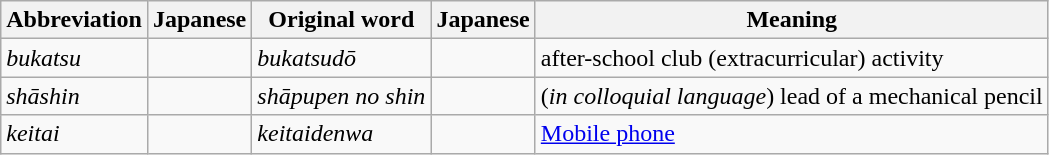<table class="wikitable" |>
<tr>
<th>Abbreviation</th>
<th>Japanese</th>
<th>Original word</th>
<th>Japanese</th>
<th>Meaning</th>
</tr>
<tr>
<td><em>bukatsu</em></td>
<td></td>
<td><em>bukatsudō</em></td>
<td></td>
<td>after-school club (extracurricular) activity</td>
</tr>
<tr>
<td><em>shāshin</em></td>
<td></td>
<td><em>shāpupen no shin</em></td>
<td></td>
<td>(<em>in colloquial language</em>) lead of a mechanical pencil</td>
</tr>
<tr>
<td><em>keitai</em></td>
<td></td>
<td><em>keitaidenwa</em></td>
<td></td>
<td><a href='#'>Mobile phone</a></td>
</tr>
</table>
